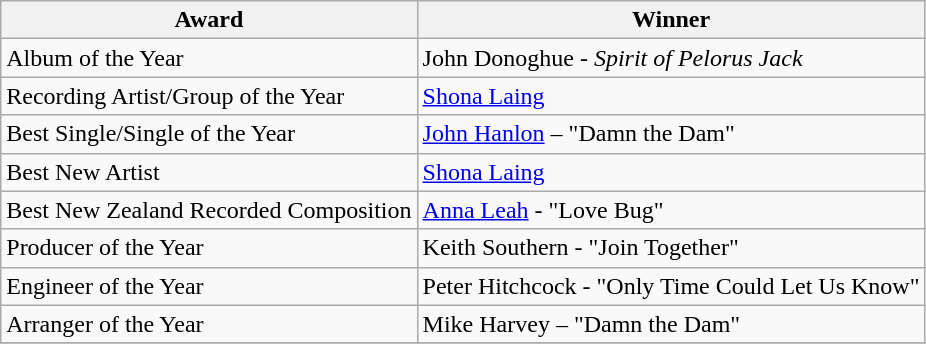<table class="wikitable">
<tr>
<th>Award</th>
<th>Winner</th>
</tr>
<tr>
<td>Album of the Year</td>
<td>John Donoghue - <em>Spirit of Pelorus Jack</em></td>
</tr>
<tr>
<td>Recording Artist/Group of the Year</td>
<td><a href='#'>Shona Laing</a></td>
</tr>
<tr>
<td>Best Single/Single of the Year</td>
<td><a href='#'>John Hanlon</a> – "Damn the Dam"</td>
</tr>
<tr>
<td>Best New Artist</td>
<td><a href='#'>Shona Laing</a></td>
</tr>
<tr>
<td>Best New Zealand Recorded Composition</td>
<td><a href='#'>Anna Leah</a> - "Love Bug"</td>
</tr>
<tr>
<td>Producer of the Year</td>
<td>Keith Southern - "Join Together"</td>
</tr>
<tr>
<td>Engineer of the Year</td>
<td>Peter Hitchcock - "Only Time Could Let Us Know"</td>
</tr>
<tr>
<td>Arranger of the Year</td>
<td>Mike Harvey – "Damn the Dam"</td>
</tr>
<tr>
</tr>
</table>
